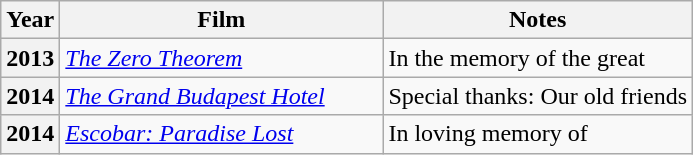<table class="wikitable">
<tr>
<th scope="col">Year</th>
<th scope="col" style="width:13em;">Film</th>
<th scope="col">Notes</th>
</tr>
<tr>
<th scope="row">2013</th>
<td><em><a href='#'>The Zero Theorem</a></em></td>
<td>In the memory of the great</td>
</tr>
<tr>
<th scope="row">2014</th>
<td><em><a href='#'>The Grand Budapest Hotel</a></em></td>
<td>Special thanks: Our old friends</td>
</tr>
<tr>
<th scope="row">2014</th>
<td><em><a href='#'>Escobar: Paradise Lost</a></em></td>
<td>In loving memory of</td>
</tr>
</table>
